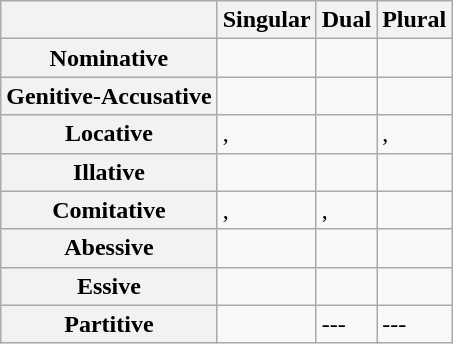<table class="wikitable">
<tr>
<th></th>
<th>Singular</th>
<th>Dual</th>
<th>Plural</th>
</tr>
<tr>
<th>Nominative</th>
<td></td>
<td></td>
<td></td>
</tr>
<tr>
<th>Genitive-Accusative</th>
<td></td>
<td></td>
<td></td>
</tr>
<tr>
<th>Locative</th>
<td>, </td>
<td></td>
<td>, </td>
</tr>
<tr>
<th>Illative</th>
<td></td>
<td></td>
<td></td>
</tr>
<tr>
<th>Comitative</th>
<td>, </td>
<td>, </td>
<td></td>
</tr>
<tr>
<th>Abessive</th>
<td></td>
<td></td>
<td></td>
</tr>
<tr>
<th>Essive</th>
<td></td>
<td></td>
<td></td>
</tr>
<tr>
<th>Partitive</th>
<td></td>
<td>---</td>
<td>---</td>
</tr>
</table>
